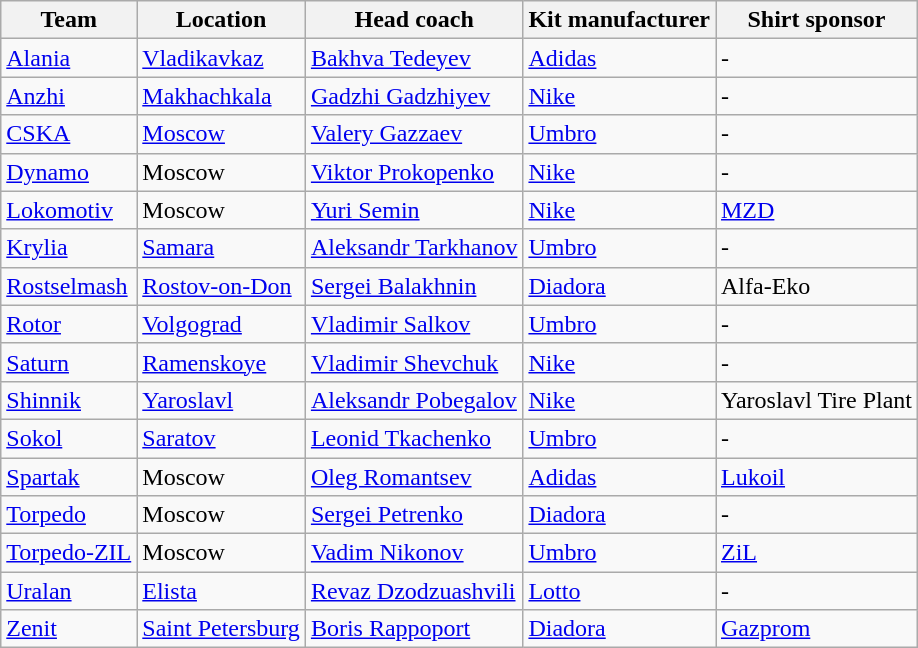<table class="wikitable sortable" style="text-align:left">
<tr>
<th>Team</th>
<th>Location</th>
<th>Head coach</th>
<th>Kit manufacturer</th>
<th>Shirt sponsor</th>
</tr>
<tr>
<td><a href='#'>Alania</a></td>
<td><a href='#'>Vladikavkaz</a></td>
<td> <a href='#'>Bakhva Tedeyev</a></td>
<td> <a href='#'>Adidas</a></td>
<td>-</td>
</tr>
<tr>
<td><a href='#'>Anzhi</a></td>
<td><a href='#'>Makhachkala</a></td>
<td> <a href='#'>Gadzhi Gadzhiyev</a></td>
<td> <a href='#'>Nike</a></td>
<td>-</td>
</tr>
<tr>
<td><a href='#'>CSKA</a></td>
<td><a href='#'>Moscow</a></td>
<td> <a href='#'>Valery Gazzaev</a></td>
<td> <a href='#'>Umbro</a></td>
<td>-</td>
</tr>
<tr>
<td><a href='#'>Dynamo</a></td>
<td>Moscow</td>
<td> <a href='#'>Viktor Prokopenko</a></td>
<td> <a href='#'>Nike</a></td>
<td>-</td>
</tr>
<tr>
<td><a href='#'>Lokomotiv</a></td>
<td>Moscow</td>
<td> <a href='#'>Yuri Semin</a></td>
<td> <a href='#'>Nike</a></td>
<td><a href='#'>MZD</a></td>
</tr>
<tr>
<td><a href='#'>Krylia</a></td>
<td><a href='#'>Samara</a></td>
<td> <a href='#'>Aleksandr Tarkhanov</a></td>
<td> <a href='#'>Umbro</a></td>
<td>-</td>
</tr>
<tr>
<td><a href='#'>Rostselmash</a></td>
<td><a href='#'>Rostov-on-Don</a></td>
<td> <a href='#'>Sergei Balakhnin</a> </td>
<td> <a href='#'>Diadora</a></td>
<td>Alfa-Eko</td>
</tr>
<tr>
<td><a href='#'>Rotor</a></td>
<td><a href='#'>Volgograd</a></td>
<td> <a href='#'>Vladimir Salkov</a></td>
<td> <a href='#'>Umbro</a></td>
<td>-</td>
</tr>
<tr>
<td><a href='#'>Saturn</a></td>
<td><a href='#'>Ramenskoye</a></td>
<td> <a href='#'>Vladimir Shevchuk</a></td>
<td> <a href='#'>Nike</a></td>
<td>-</td>
</tr>
<tr>
<td><a href='#'>Shinnik</a></td>
<td><a href='#'>Yaroslavl</a></td>
<td> <a href='#'>Aleksandr Pobegalov</a></td>
<td> <a href='#'>Nike</a></td>
<td>Yaroslavl Tire Plant</td>
</tr>
<tr>
<td><a href='#'>Sokol</a></td>
<td><a href='#'>Saratov</a></td>
<td> <a href='#'>Leonid Tkachenko</a></td>
<td> <a href='#'>Umbro</a></td>
<td>-</td>
</tr>
<tr>
<td><a href='#'>Spartak</a></td>
<td>Moscow</td>
<td> <a href='#'>Oleg Romantsev</a></td>
<td> <a href='#'>Adidas</a></td>
<td><a href='#'>Lukoil</a></td>
</tr>
<tr>
<td><a href='#'>Torpedo</a></td>
<td>Moscow</td>
<td> <a href='#'>Sergei Petrenko</a></td>
<td> <a href='#'>Diadora</a></td>
<td>-</td>
</tr>
<tr>
<td><a href='#'>Torpedo-ZIL</a></td>
<td>Moscow</td>
<td> <a href='#'>Vadim Nikonov</a></td>
<td> <a href='#'>Umbro</a></td>
<td><a href='#'>ZiL</a></td>
</tr>
<tr>
<td><a href='#'>Uralan</a></td>
<td><a href='#'>Elista</a></td>
<td> <a href='#'>Revaz Dzodzuashvili</a></td>
<td> <a href='#'>Lotto</a></td>
<td>-</td>
</tr>
<tr>
<td><a href='#'>Zenit</a></td>
<td><a href='#'>Saint Petersburg</a></td>
<td> <a href='#'>Boris Rappoport</a></td>
<td> <a href='#'>Diadora</a></td>
<td><a href='#'>Gazprom</a></td>
</tr>
</table>
